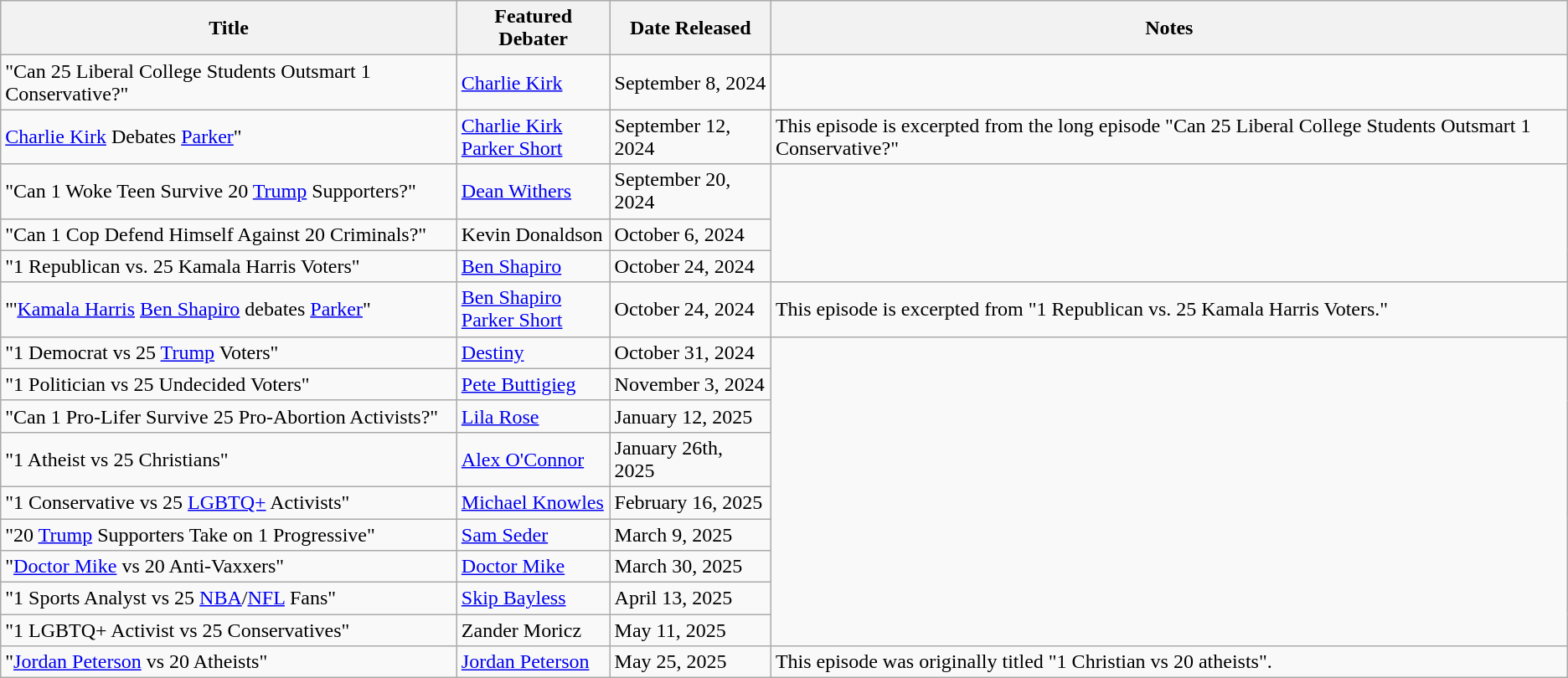<table class="wikitable">
<tr>
<th>Title</th>
<th>Featured Debater</th>
<th>Date Released</th>
<th>Notes</th>
</tr>
<tr>
<td>"Can 25 Liberal College Students Outsmart 1 Conservative?"</td>
<td><a href='#'>Charlie Kirk</a></td>
<td>September 8, 2024</td>
</tr>
<tr>
<td> <a href='#'>Charlie Kirk</a> Debates <a href='#'>Parker</a>"</td>
<td><a href='#'>Charlie Kirk</a><br><a href='#'>Parker Short</a></td>
<td>September 12, 2024</td>
<td>This episode is excerpted from the long episode "Can 25 Liberal College Students Outsmart 1 Conservative?"</td>
</tr>
<tr>
<td>"Can 1 Woke Teen Survive 20 <a href='#'>Trump</a> Supporters?"</td>
<td><a href='#'>Dean Withers</a></td>
<td>September 20, 2024</td>
</tr>
<tr>
<td>"Can 1 Cop Defend Himself Against 20 Criminals?"</td>
<td>Kevin Donaldson</td>
<td>October 6, 2024</td>
</tr>
<tr>
<td>"1 Republican vs. 25 Kamala Harris Voters"</td>
<td><a href='#'>Ben Shapiro</a></td>
<td>October 24, 2024</td>
</tr>
<tr>
<td>"'<a href='#'>Kamala Harris</a> <a href='#'>Ben Shapiro</a> debates <a href='#'>Parker</a>"</td>
<td><a href='#'>Ben Shapiro</a><br><a href='#'>Parker Short</a></td>
<td>October 24, 2024</td>
<td>This episode is excerpted from "1 Republican vs. 25 Kamala Harris Voters."</td>
</tr>
<tr>
<td>"1 Democrat vs 25 <a href='#'>Trump</a> Voters"</td>
<td><a href='#'>Destiny</a></td>
<td>October 31, 2024</td>
</tr>
<tr>
<td>"1 Politician vs 25 Undecided Voters"</td>
<td><a href='#'>Pete Buttigieg</a></td>
<td>November 3, 2024</td>
</tr>
<tr>
<td>"Can 1 Pro-Lifer Survive 25 Pro-Abortion Activists?"</td>
<td><a href='#'>Lila Rose</a></td>
<td>January 12, 2025</td>
</tr>
<tr>
<td>"1 Atheist vs 25 Christians"</td>
<td><a href='#'>Alex O'Connor</a></td>
<td>January 26th, 2025</td>
</tr>
<tr>
<td>"1 Conservative vs 25 <a href='#'>LGBTQ+</a> Activists"</td>
<td><a href='#'>Michael Knowles</a></td>
<td>February 16, 2025</td>
</tr>
<tr>
<td>"20 <a href='#'>Trump</a> Supporters Take on 1 Progressive"</td>
<td><a href='#'>Sam Seder</a></td>
<td>March 9, 2025</td>
</tr>
<tr>
<td>"<a href='#'>Doctor Mike</a> vs 20 Anti-Vaxxers"</td>
<td><a href='#'>Doctor Mike</a></td>
<td>March 30, 2025</td>
</tr>
<tr>
<td>"1 Sports Analyst vs 25 <a href='#'>NBA</a>/<a href='#'>NFL</a> Fans"</td>
<td><a href='#'>Skip Bayless</a></td>
<td>April 13, 2025</td>
</tr>
<tr>
<td>"1 LGBTQ+ Activist vs 25 Conservatives"</td>
<td>Zander Moricz</td>
<td>May 11, 2025</td>
</tr>
<tr>
<td>"<a href='#'>Jordan Peterson</a> vs 20 Atheists"</td>
<td><a href='#'>Jordan Peterson</a></td>
<td>May 25, 2025</td>
<td>This episode was originally titled "1 Christian vs 20 atheists".</td>
</tr>
</table>
